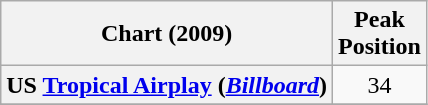<table class="wikitable plainrowheaders" style="text-align:center;">
<tr>
<th scope="col">Chart (2009)</th>
<th scope="col">Peak <br> Position</th>
</tr>
<tr>
<th scope="row">US <a href='#'>Tropical Airplay</a> (<em><a href='#'>Billboard</a></em>)</th>
<td>34</td>
</tr>
<tr>
</tr>
</table>
